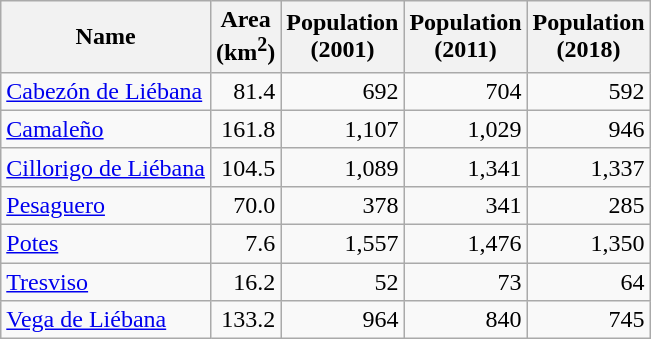<table class="wikitable sortable">
<tr>
<th>Name</th>
<th>Area<br>(km<sup>2</sup>)</th>
<th>Population<br>(2001)</th>
<th>Population<br>(2011)</th>
<th>Population<br>(2018)</th>
</tr>
<tr>
<td><a href='#'>Cabezón de Liébana</a></td>
<td align="right">81.4</td>
<td align="right">692</td>
<td align="right">704</td>
<td align="right">592</td>
</tr>
<tr>
<td><a href='#'>Camaleño</a></td>
<td align="right">161.8</td>
<td align="right">1,107</td>
<td align="right">1,029</td>
<td align="right">946</td>
</tr>
<tr>
<td><a href='#'>Cillorigo de Liébana</a></td>
<td align="right">104.5</td>
<td align="right">1,089</td>
<td align="right">1,341</td>
<td align="right">1,337</td>
</tr>
<tr>
<td><a href='#'>Pesaguero</a></td>
<td align="right">70.0</td>
<td align="right">378</td>
<td align="right">341</td>
<td align="right">285</td>
</tr>
<tr>
<td><a href='#'>Potes</a></td>
<td align="right">7.6</td>
<td align="right">1,557</td>
<td align="right">1,476</td>
<td align="right">1,350</td>
</tr>
<tr>
<td><a href='#'>Tresviso</a></td>
<td align="right">16.2</td>
<td align="right">52</td>
<td align="right">73</td>
<td align="right">64</td>
</tr>
<tr>
<td><a href='#'>Vega de Liébana</a></td>
<td align="right">133.2</td>
<td align="right">964</td>
<td align="right">840</td>
<td align="right">745</td>
</tr>
</table>
